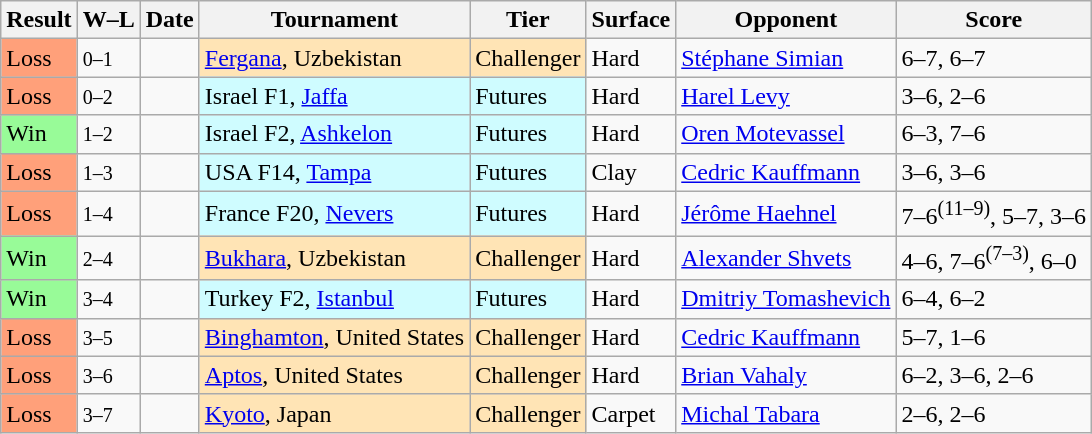<table class="sortable wikitable">
<tr>
<th>Result</th>
<th class="unsortable">W–L</th>
<th>Date</th>
<th>Tournament</th>
<th>Tier</th>
<th>Surface</th>
<th>Opponent</th>
<th class="unsortable">Score</th>
</tr>
<tr>
<td style="background:#ffa07a;">Loss</td>
<td><small>0–1</small></td>
<td></td>
<td style="background:moccasin;"><a href='#'>Fergana</a>, Uzbekistan</td>
<td style="background:moccasin;">Challenger</td>
<td>Hard</td>
<td> <a href='#'>Stéphane Simian</a></td>
<td>6–7, 6–7</td>
</tr>
<tr>
<td style="background:#ffa07a;">Loss</td>
<td><small>0–2</small></td>
<td></td>
<td style="background:#cffcff;">Israel F1, <a href='#'>Jaffa</a></td>
<td style="background:#cffcff;">Futures</td>
<td>Hard</td>
<td> <a href='#'>Harel Levy</a></td>
<td>3–6, 2–6</td>
</tr>
<tr>
<td style="background:#98fb98;">Win</td>
<td><small>1–2</small></td>
<td></td>
<td style="background:#cffcff;">Israel F2, <a href='#'>Ashkelon</a></td>
<td style="background:#cffcff;">Futures</td>
<td>Hard</td>
<td> <a href='#'>Oren Motevassel</a></td>
<td>6–3, 7–6</td>
</tr>
<tr>
<td style="background:#ffa07a;">Loss</td>
<td><small>1–3</small></td>
<td></td>
<td style="background:#cffcff;">USA F14, <a href='#'>Tampa</a></td>
<td style="background:#cffcff;">Futures</td>
<td>Clay</td>
<td> <a href='#'>Cedric Kauffmann</a></td>
<td>3–6, 3–6</td>
</tr>
<tr>
<td style="background:#ffa07a;">Loss</td>
<td><small>1–4</small></td>
<td></td>
<td style="background:#cffcff;">France F20, <a href='#'>Nevers</a></td>
<td style="background:#cffcff;">Futures</td>
<td>Hard</td>
<td> <a href='#'>Jérôme Haehnel</a></td>
<td>7–6<sup>(11–9)</sup>, 5–7, 3–6</td>
</tr>
<tr>
<td style="background:#98fb98;">Win</td>
<td><small>2–4</small></td>
<td></td>
<td style="background:moccasin;"><a href='#'>Bukhara</a>, Uzbekistan</td>
<td style="background:moccasin;">Challenger</td>
<td>Hard</td>
<td> <a href='#'>Alexander Shvets</a></td>
<td>4–6, 7–6<sup>(7–3)</sup>, 6–0</td>
</tr>
<tr>
<td style="background:#98fb98;">Win</td>
<td><small>3–4</small></td>
<td></td>
<td style="background:#cffcff;">Turkey F2, <a href='#'>Istanbul</a></td>
<td style="background:#cffcff;">Futures</td>
<td>Hard</td>
<td> <a href='#'>Dmitriy Tomashevich</a></td>
<td>6–4, 6–2</td>
</tr>
<tr>
<td style="background:#ffa07a;">Loss</td>
<td><small>3–5</small></td>
<td></td>
<td style="background:moccasin;"><a href='#'>Binghamton</a>, United States</td>
<td style="background:moccasin;">Challenger</td>
<td>Hard</td>
<td> <a href='#'>Cedric Kauffmann</a></td>
<td>5–7, 1–6</td>
</tr>
<tr>
<td style="background:#ffa07a;">Loss</td>
<td><small>3–6</small></td>
<td></td>
<td style="background:moccasin;"><a href='#'>Aptos</a>, United States</td>
<td style="background:moccasin;">Challenger</td>
<td>Hard</td>
<td> <a href='#'>Brian Vahaly</a></td>
<td>6–2, 3–6, 2–6</td>
</tr>
<tr>
<td style="background:#ffa07a;">Loss</td>
<td><small>3–7</small></td>
<td></td>
<td style="background:moccasin;"><a href='#'>Kyoto</a>, Japan</td>
<td style="background:moccasin;">Challenger</td>
<td>Carpet</td>
<td> <a href='#'>Michal Tabara</a></td>
<td>2–6, 2–6</td>
</tr>
</table>
